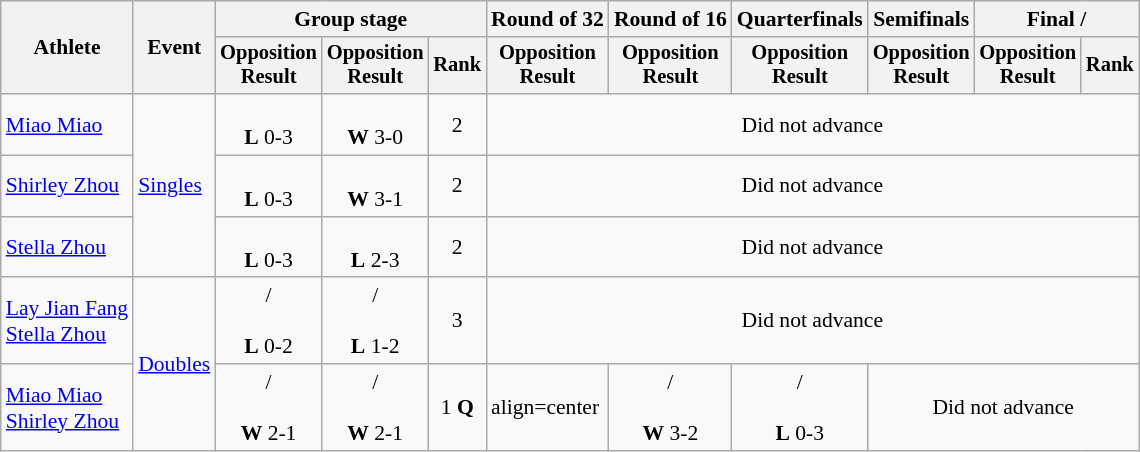<table class="wikitable" style="font-size:90%">
<tr>
<th rowspan="2">Athlete</th>
<th rowspan="2">Event</th>
<th colspan="3">Group stage</th>
<th>Round of 32</th>
<th>Round of 16</th>
<th>Quarterfinals</th>
<th>Semifinals</th>
<th colspan=2>Final / </th>
</tr>
<tr style="font-size:95%">
<th>Opposition<br>Result</th>
<th>Opposition<br>Result</th>
<th>Rank</th>
<th>Opposition<br>Result</th>
<th>Opposition<br>Result</th>
<th>Opposition<br>Result</th>
<th>Opposition<br>Result</th>
<th>Opposition<br>Result</th>
<th>Rank</th>
</tr>
<tr>
<td align=left><a href='#'>Miao Miao</a></td>
<td align=left rowspan=3><a href='#'>Singles</a></td>
<td align=center><br><strong>L</strong> 0-3</td>
<td align=center><br><strong>W</strong> 3-0</td>
<td align=center>2</td>
<td align=center colspan=6>Did not advance</td>
</tr>
<tr>
<td align=left><a href='#'>Shirley Zhou</a></td>
<td align=center><br><strong>L</strong> 0-3</td>
<td align=center><br><strong>W</strong> 3-1</td>
<td align=center>2</td>
<td align=center colspan=6>Did not advance</td>
</tr>
<tr>
<td align=left><a href='#'>Stella Zhou</a></td>
<td align=center><br><strong>L</strong> 0-3</td>
<td align=center><br><strong>L</strong> 2-3</td>
<td align=center>2</td>
<td align=center colspan=6>Did not advance</td>
</tr>
<tr>
<td align=left><a href='#'>Lay Jian Fang</a><br> <a href='#'>Stella Zhou</a></td>
<td align=left rowspan=2><a href='#'>Doubles</a></td>
<td align=center> /<br> <br><strong>L</strong> 0-2</td>
<td align=center> /<br> <br><strong>L</strong> 1-2</td>
<td align=center>3</td>
<td align=center colspan=6>Did not advance</td>
</tr>
<tr>
<td align=left><a href='#'>Miao Miao</a><br> <a href='#'>Shirley Zhou</a></td>
<td align=center> /<br> <br><strong>W</strong> 2-1</td>
<td align=center> /<br> <br><strong>W</strong> 2-1</td>
<td align=center>1 <strong>Q</strong></td>
<td>align=center </td>
<td align=center> /<br> <br><strong>W</strong> 3-2</td>
<td align=center> /<br> <br><strong>L</strong> 0-3</td>
<td align=center colspan=3>Did not advance</td>
</tr>
</table>
